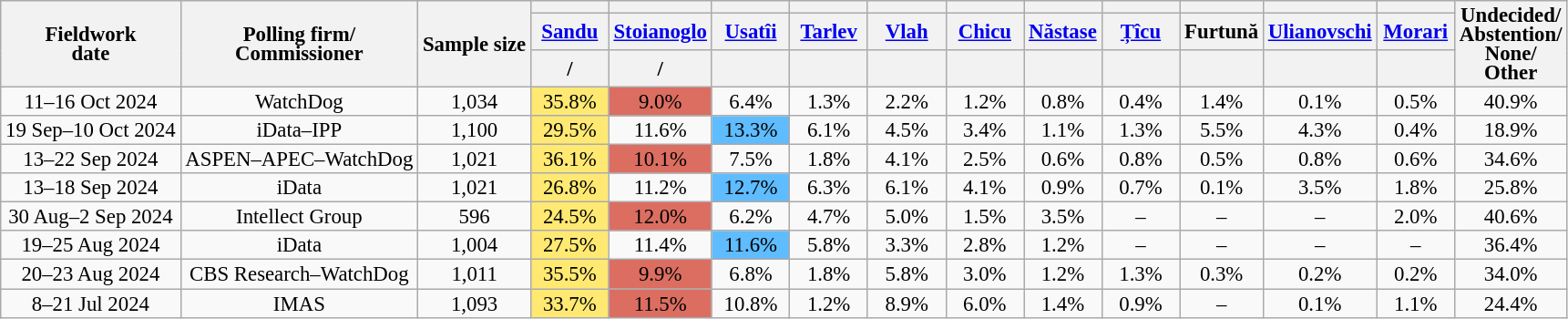<table class="wikitable" style="text-align:center;font-size:95%;line-height:14px;">
<tr>
<th rowspan="3">Fieldwork<br>date</th>
<th rowspan="3">Polling firm/<br>Commissioner</th>
<th rowspan="3">Sample size</th>
<th></th>
<th></th>
<th></th>
<th></th>
<th></th>
<th></th>
<th></th>
<th></th>
<th></th>
<th></th>
<th></th>
<th rowspan="3">Undecided/<br>Abstention/<br>None/<br>Other</th>
</tr>
<tr>
<th style="width:50px;"><a href='#'>Sandu</a></th>
<th style="width:50px;"><a href='#'>Stoianoglo</a></th>
<th style="width:50px;"><a href='#'>Usatîi</a></th>
<th style="width:50px;"><a href='#'>Tarlev</a></th>
<th style="width:50px;"><a href='#'>Vlah</a></th>
<th style="width:50px;"><a href='#'>Chicu</a></th>
<th style="width:50px;"><a href='#'>Năstase</a></th>
<th style="width:50px;"><a href='#'>Țîcu</a></th>
<th style="width:50px;">Furtună</th>
<th style="width:50px;"><a href='#'>Ulianovschi</a></th>
<th style="width:50px;"><a href='#'>Morari</a></th>
</tr>
<tr>
<th><a href='#'></a>/<a href='#'></a></th>
<th><a href='#'></a>/<a href='#'></a></th>
<th><a href='#'></a></th>
<th></th>
<th></th>
<th><a href='#'></a></th>
<th></th>
<th></th>
<th></th>
<th></th>
<th></th>
</tr>
<tr>
<td>11–16 Oct 2024</td>
<td>WatchDog</td>
<td>1,034</td>
<td style="background:#ffe973">35.8%</td>
<td style="background:#DB6E61">9.0%</td>
<td>6.4%</td>
<td>1.3%</td>
<td>2.2%</td>
<td>1.2%</td>
<td>0.8%</td>
<td>0.4%</td>
<td>1.4%</td>
<td>0.1%</td>
<td>0.5%</td>
<td>40.9%</td>
</tr>
<tr>
<td>19 Sep–10 Oct 2024</td>
<td>iData–IPP</td>
<td>1,100</td>
<td style="background:#ffe973">29.5%</td>
<td>11.6%</td>
<td style="background:#5EBCFF">13.3%</td>
<td>6.1%</td>
<td>4.5%</td>
<td>3.4%</td>
<td>1.1%</td>
<td>1.3%</td>
<td>5.5%</td>
<td>4.3%</td>
<td>0.4%</td>
<td>18.9%</td>
</tr>
<tr>
<td>13–22 Sep 2024</td>
<td>ASPEN–APEC–WatchDog</td>
<td>1,021</td>
<td style="background:#ffe973">36.1%</td>
<td style="background:#DB6E61">10.1%</td>
<td>7.5%</td>
<td>1.8%</td>
<td>4.1%</td>
<td>2.5%</td>
<td>0.6%</td>
<td>0.8%</td>
<td>0.5%</td>
<td>0.8%</td>
<td>0.6%</td>
<td>34.6%</td>
</tr>
<tr>
<td>13–18 Sep 2024</td>
<td>iData</td>
<td>1,021</td>
<td style="background:#ffe973">26.8%</td>
<td>11.2%</td>
<td style="background:#5EBCFF">12.7%</td>
<td>6.3%</td>
<td>6.1%</td>
<td>4.1%</td>
<td>0.9%</td>
<td>0.7%</td>
<td>0.1%</td>
<td>3.5%</td>
<td>1.8%</td>
<td>25.8%</td>
</tr>
<tr>
<td>30 Aug–2 Sep 2024</td>
<td>Intellect Group</td>
<td>596</td>
<td style="background:#ffe973">24.5%</td>
<td style="background:#DB6E61">12.0%</td>
<td>6.2%</td>
<td>4.7%</td>
<td>5.0%</td>
<td>1.5%</td>
<td>3.5%</td>
<td>–</td>
<td>–</td>
<td>–</td>
<td>2.0%</td>
<td>40.6%</td>
</tr>
<tr>
<td>19–25 Aug 2024</td>
<td>iData</td>
<td>1,004</td>
<td style="background:#ffe973">27.5%</td>
<td>11.4%</td>
<td style="background:#5EBCFF">11.6%</td>
<td>5.8%</td>
<td>3.3%</td>
<td>2.8%</td>
<td>1.2%</td>
<td>–</td>
<td>–</td>
<td>–</td>
<td>–</td>
<td>36.4%</td>
</tr>
<tr>
<td>20–23 Aug 2024</td>
<td>CBS Research–WatchDog</td>
<td>1,011</td>
<td style="background:#ffe973">35.5%</td>
<td style="background:#DB6E61">9.9%</td>
<td>6.8%</td>
<td>1.8%</td>
<td>5.8%</td>
<td>3.0%</td>
<td>1.2%</td>
<td>1.3%</td>
<td>0.3%</td>
<td>0.2%</td>
<td>0.2%</td>
<td>34.0%</td>
</tr>
<tr>
<td>8–21 Jul 2024</td>
<td>IMAS</td>
<td>1,093</td>
<td style="background:#ffe973">33.7%</td>
<td style="background:#DB6E61">11.5%</td>
<td>10.8%</td>
<td>1.2%</td>
<td>8.9%</td>
<td>6.0%</td>
<td>1.4%</td>
<td>0.9%</td>
<td>–</td>
<td>0.1%</td>
<td>1.1%</td>
<td>24.4%</td>
</tr>
</table>
